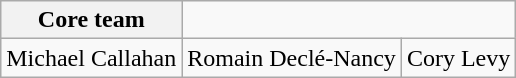<table class="wikitable">
<tr>
<th>Core team</th>
</tr>
<tr>
<td>Michael Callahan</td>
<td>Romain Declé-Nancy</td>
<td>Cory Levy</td>
</tr>
</table>
